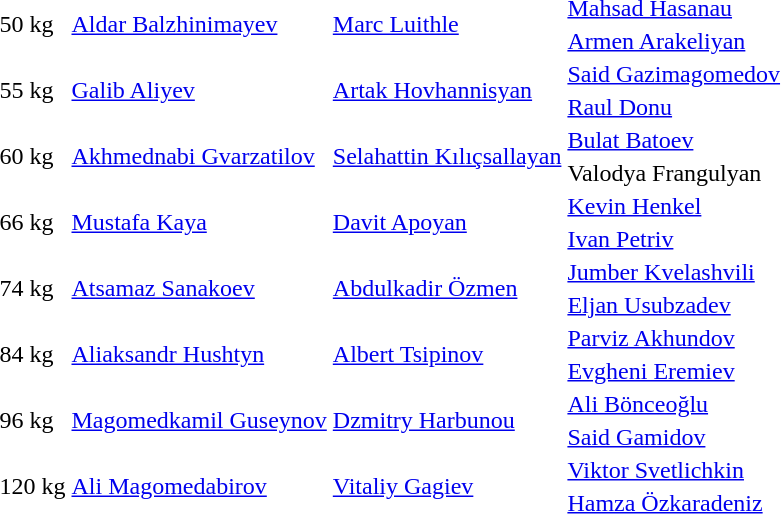<table>
<tr>
<td rowspan=2>50 kg</td>
<td rowspan=2> <a href='#'>Aldar Balzhinimayev</a></td>
<td rowspan=2> <a href='#'>Marc Luithle</a></td>
<td> <a href='#'>Mahsad Hasanau</a></td>
</tr>
<tr>
<td><a href='#'>Armen Arakeliyan</a></td>
</tr>
<tr>
<td rowspan=2>55 kg</td>
<td rowspan=2> <a href='#'>Galib Aliyev</a></td>
<td rowspan=2> <a href='#'>Artak Hovhannisyan</a></td>
<td> <a href='#'>Said Gazimagomedov</a></td>
</tr>
<tr>
<td> <a href='#'>Raul Donu</a></td>
</tr>
<tr>
<td rowspan=2>60 kg</td>
<td rowspan=2> <a href='#'>Akhmednabi Gvarzatilov</a></td>
<td rowspan=2> <a href='#'>Selahattin Kılıçsallayan</a></td>
<td> <a href='#'>Bulat Batoev</a></td>
</tr>
<tr>
<td> Valodya Frangulyan</td>
</tr>
<tr>
<td rowspan=2>66 kg</td>
<td rowspan=2> <a href='#'>Mustafa Kaya</a></td>
<td rowspan=2> <a href='#'>Davit Apoyan</a></td>
<td> <a href='#'>Kevin Henkel</a></td>
</tr>
<tr>
<td> <a href='#'>Ivan Petriv</a></td>
</tr>
<tr>
<td rowspan=2>74 kg</td>
<td rowspan=2> <a href='#'>Atsamaz Sanakoev</a></td>
<td rowspan=2> <a href='#'>Abdulkadir Özmen</a></td>
<td> <a href='#'>Jumber Kvelashvili</a></td>
</tr>
<tr>
<td> <a href='#'>Eljan Usubzadev</a></td>
</tr>
<tr>
<td rowspan=2>84 kg</td>
<td rowspan=2> <a href='#'>Aliaksandr Hushtyn</a></td>
<td rowspan=2> <a href='#'>Albert Tsipinov</a></td>
<td> <a href='#'>Parviz Akhundov</a></td>
</tr>
<tr>
<td> <a href='#'>Evgheni Eremiev</a></td>
</tr>
<tr>
<td rowspan=2>96 kg</td>
<td rowspan=2> <a href='#'>Magomedkamil Guseynov</a></td>
<td rowspan=2> <a href='#'>Dzmitry Harbunou</a></td>
<td> <a href='#'>Ali Bönceoğlu</a></td>
</tr>
<tr>
<td> <a href='#'>Said Gamidov</a></td>
</tr>
<tr>
<td rowspan=2>120 kg</td>
<td rowspan=2> <a href='#'>Ali Magomedabirov</a></td>
<td rowspan=2> <a href='#'>Vitaliy Gagiev</a></td>
<td> <a href='#'>Viktor Svetlichkin</a></td>
</tr>
<tr>
<td> <a href='#'>Hamza Özkaradeniz</a></td>
</tr>
</table>
